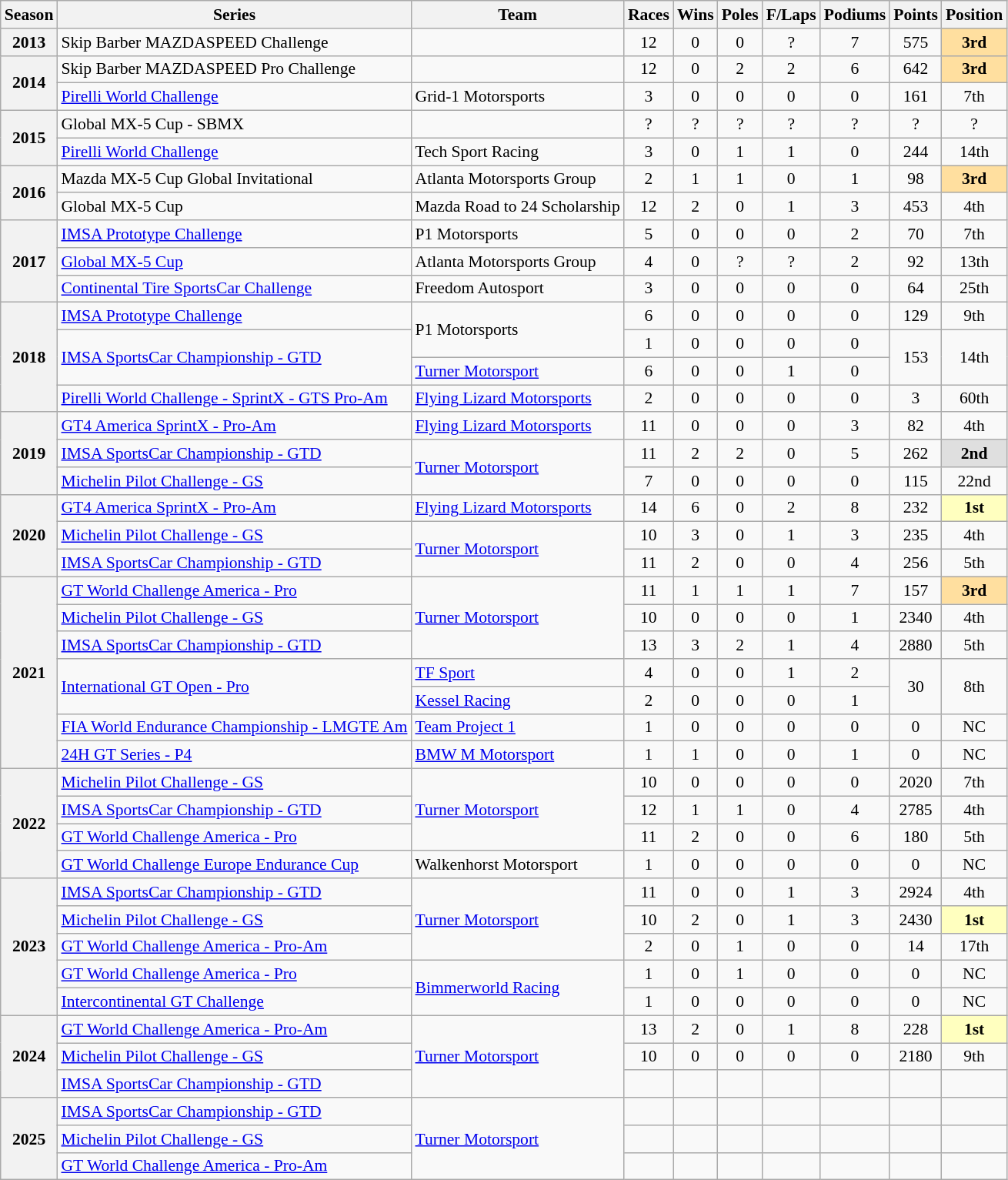<table class="wikitable" style="font-size: 90%; text-align:center">
<tr>
<th>Season</th>
<th>Series</th>
<th>Team</th>
<th>Races</th>
<th>Wins</th>
<th>Poles</th>
<th>F/Laps</th>
<th>Podiums</th>
<th>Points</th>
<th>Position</th>
</tr>
<tr>
<th>2013</th>
<td align=left>Skip Barber MAZDASPEED Challenge</td>
<td align=left></td>
<td>12</td>
<td>0</td>
<td>0</td>
<td>?</td>
<td>7</td>
<td>575</td>
<td style="background:#ffdf9f;"><strong>3rd</strong></td>
</tr>
<tr>
<th rowspan=2>2014</th>
<td align=left>Skip Barber MAZDASPEED Pro Challenge</td>
<td align=left></td>
<td>12</td>
<td>0</td>
<td>2</td>
<td>2</td>
<td>6</td>
<td>642</td>
<td style="background:#ffdf9f;"><strong>3rd</strong></td>
</tr>
<tr>
<td align=left><a href='#'>Pirelli World Challenge</a></td>
<td align=left>Grid-1 Motorsports</td>
<td>3</td>
<td>0</td>
<td>0</td>
<td>0</td>
<td>0</td>
<td>161</td>
<td>7th</td>
</tr>
<tr>
<th rowspan=2>2015</th>
<td align=left>Global MX-5 Cup - SBMX</td>
<td align=left></td>
<td>?</td>
<td>?</td>
<td>?</td>
<td>?</td>
<td>?</td>
<td>?</td>
<td>?</td>
</tr>
<tr>
<td align=left><a href='#'>Pirelli World Challenge</a></td>
<td align=left>Tech Sport Racing</td>
<td>3</td>
<td>0</td>
<td>1</td>
<td>1</td>
<td>0</td>
<td>244</td>
<td>14th</td>
</tr>
<tr>
<th rowspan=2>2016</th>
<td align=left>Mazda MX-5 Cup Global Invitational</td>
<td align=left>Atlanta Motorsports Group</td>
<td>2</td>
<td>1</td>
<td>1</td>
<td>0</td>
<td>1</td>
<td>98</td>
<td style="background:#ffdf9f;"><strong>3rd</strong></td>
</tr>
<tr>
<td align=left>Global MX-5 Cup</td>
<td align=left>Mazda Road to 24 Scholarship</td>
<td>12</td>
<td>2</td>
<td>0</td>
<td>1</td>
<td>3</td>
<td>453</td>
<td>4th</td>
</tr>
<tr>
<th rowspan=3>2017</th>
<td align=left><a href='#'>IMSA Prototype Challenge</a></td>
<td align=left>P1 Motorsports</td>
<td>5</td>
<td>0</td>
<td>0</td>
<td>0</td>
<td>2</td>
<td>70</td>
<td>7th</td>
</tr>
<tr>
<td align=left><a href='#'>Global MX-5 Cup</a></td>
<td align=left>Atlanta Motorsports Group</td>
<td>4</td>
<td>0</td>
<td>?</td>
<td>?</td>
<td>2</td>
<td>92</td>
<td>13th</td>
</tr>
<tr>
<td align=left><a href='#'>Continental Tire SportsCar Challenge</a></td>
<td align=left>Freedom Autosport</td>
<td>3</td>
<td>0</td>
<td>0</td>
<td>0</td>
<td>0</td>
<td>64</td>
<td>25th</td>
</tr>
<tr>
<th rowspan="4">2018</th>
<td align=left><a href='#'>IMSA Prototype Challenge</a></td>
<td rowspan="2" align="left">P1 Motorsports</td>
<td>6</td>
<td>0</td>
<td>0</td>
<td>0</td>
<td>0</td>
<td>129</td>
<td>9th</td>
</tr>
<tr>
<td rowspan="2" align=left><a href='#'>IMSA SportsCar Championship - GTD</a></td>
<td>1</td>
<td>0</td>
<td>0</td>
<td>0</td>
<td>0</td>
<td rowspan="2">153</td>
<td rowspan="2">14th</td>
</tr>
<tr>
<td align="left"><a href='#'>Turner Motorsport</a></td>
<td>6</td>
<td>0</td>
<td>0</td>
<td>1</td>
<td>0</td>
</tr>
<tr>
<td align=left><a href='#'>Pirelli World Challenge - SprintX - GTS Pro-Am</a></td>
<td align=left><a href='#'>Flying Lizard Motorsports</a></td>
<td>2</td>
<td>0</td>
<td>0</td>
<td>0</td>
<td>0</td>
<td>3</td>
<td>60th</td>
</tr>
<tr>
<th rowspan="3">2019</th>
<td align="left"><a href='#'>GT4 America SprintX - Pro-Am</a></td>
<td align="left"><a href='#'>Flying Lizard Motorsports</a></td>
<td>11</td>
<td>0</td>
<td>0</td>
<td>0</td>
<td>3</td>
<td>82</td>
<td>4th</td>
</tr>
<tr>
<td align="left"><a href='#'>IMSA SportsCar Championship - GTD</a></td>
<td rowspan="2" align="left"><a href='#'>Turner Motorsport</a></td>
<td>11</td>
<td>2</td>
<td>2</td>
<td>0</td>
<td>5</td>
<td>262</td>
<td style="background:#dfdfdf;"><strong>2nd</strong></td>
</tr>
<tr>
<td align=left><a href='#'>Michelin Pilot Challenge - GS</a></td>
<td>7</td>
<td>0</td>
<td>0</td>
<td>0</td>
<td>0</td>
<td>115</td>
<td>22nd</td>
</tr>
<tr>
<th rowspan=3>2020</th>
<td align=left><a href='#'>GT4 America SprintX - Pro-Am</a></td>
<td align=left><a href='#'>Flying Lizard Motorsports</a></td>
<td>14</td>
<td>6</td>
<td>0</td>
<td>2</td>
<td>8</td>
<td>232</td>
<td style="background:#FFFFBF;"><strong>1st</strong></td>
</tr>
<tr>
<td align=left><a href='#'>Michelin Pilot Challenge - GS</a></td>
<td rowspan="2" align="left"><a href='#'>Turner Motorsport</a></td>
<td>10</td>
<td>3</td>
<td>0</td>
<td>1</td>
<td>3</td>
<td>235</td>
<td>4th</td>
</tr>
<tr>
<td align=left><a href='#'>IMSA SportsCar Championship - GTD</a></td>
<td>11</td>
<td>2</td>
<td>0</td>
<td>0</td>
<td>4</td>
<td>256</td>
<td>5th</td>
</tr>
<tr>
<th rowspan="7">2021</th>
<td align=left><a href='#'>GT World Challenge America - Pro</a></td>
<td rowspan="3" align=left><a href='#'>Turner Motorsport</a></td>
<td>11</td>
<td>1</td>
<td>1</td>
<td>1</td>
<td>7</td>
<td>157</td>
<td style="background:#ffdf9f;"><strong>3rd</strong></td>
</tr>
<tr>
<td align=left><a href='#'>Michelin Pilot Challenge - GS</a></td>
<td>10</td>
<td>0</td>
<td>0</td>
<td>0</td>
<td>1</td>
<td>2340</td>
<td>4th</td>
</tr>
<tr>
<td align=left><a href='#'>IMSA SportsCar Championship - GTD</a></td>
<td>13</td>
<td>3</td>
<td>2</td>
<td>1</td>
<td>4</td>
<td>2880</td>
<td>5th</td>
</tr>
<tr>
<td rowspan="2" align="left"><a href='#'>International GT Open - Pro</a></td>
<td align=left><a href='#'>TF Sport</a></td>
<td>4</td>
<td>0</td>
<td>0</td>
<td>1</td>
<td>2</td>
<td rowspan="2">30</td>
<td rowspan="2">8th</td>
</tr>
<tr>
<td align=left><a href='#'>Kessel Racing</a></td>
<td>2</td>
<td>0</td>
<td>0</td>
<td>0</td>
<td>1</td>
</tr>
<tr>
<td align=left><a href='#'>FIA World Endurance Championship - LMGTE Am</a></td>
<td align=left><a href='#'>Team Project 1</a></td>
<td>1</td>
<td>0</td>
<td>0</td>
<td>0</td>
<td>0</td>
<td>0</td>
<td>NC</td>
</tr>
<tr>
<td align=left><a href='#'>24H GT Series - P4</a></td>
<td align=left><a href='#'>BMW M Motorsport</a></td>
<td>1</td>
<td>1</td>
<td>0</td>
<td>0</td>
<td>1</td>
<td>0</td>
<td>NC</td>
</tr>
<tr>
<th rowspan="4">2022</th>
<td align=left><a href='#'>Michelin Pilot Challenge - GS</a></td>
<td rowspan="3" align="left"><a href='#'>Turner Motorsport</a></td>
<td>10</td>
<td>0</td>
<td>0</td>
<td>0</td>
<td>0</td>
<td>2020</td>
<td>7th</td>
</tr>
<tr>
<td align=left><a href='#'>IMSA SportsCar Championship - GTD</a></td>
<td>12</td>
<td>1</td>
<td>1</td>
<td>0</td>
<td>4</td>
<td>2785</td>
<td>4th</td>
</tr>
<tr>
<td align=left><a href='#'>GT World Challenge America - Pro</a></td>
<td>11</td>
<td>2</td>
<td>0</td>
<td>0</td>
<td>6</td>
<td>180</td>
<td>5th</td>
</tr>
<tr>
<td align=left><a href='#'>GT World Challenge Europe Endurance Cup</a></td>
<td align=left>Walkenhorst Motorsport</td>
<td>1</td>
<td>0</td>
<td>0</td>
<td>0</td>
<td>0</td>
<td>0</td>
<td>NC</td>
</tr>
<tr>
<th rowspan="5">2023</th>
<td align=left><a href='#'>IMSA SportsCar Championship - GTD</a></td>
<td rowspan="3" align="left"><a href='#'>Turner Motorsport</a></td>
<td>11</td>
<td>0</td>
<td>0</td>
<td>1</td>
<td>3</td>
<td>2924</td>
<td>4th</td>
</tr>
<tr>
<td align=left><a href='#'>Michelin Pilot Challenge - GS</a></td>
<td>10</td>
<td>2</td>
<td>0</td>
<td>1</td>
<td>3</td>
<td>2430</td>
<td style="background:#FFFFBF;"><strong>1st</strong></td>
</tr>
<tr>
<td align=left><a href='#'>GT World Challenge America - Pro-Am</a></td>
<td>2</td>
<td>0</td>
<td>1</td>
<td>0</td>
<td>0</td>
<td>14</td>
<td>17th</td>
</tr>
<tr>
<td align=left><a href='#'>GT World Challenge America - Pro</a></td>
<td rowspan="2" align="left"><a href='#'>Bimmerworld Racing</a></td>
<td>1</td>
<td>0</td>
<td>1</td>
<td>0</td>
<td>0</td>
<td>0</td>
<td>NC</td>
</tr>
<tr>
<td align=left><a href='#'>Intercontinental GT Challenge</a></td>
<td>1</td>
<td>0</td>
<td>0</td>
<td>0</td>
<td>0</td>
<td>0</td>
<td>NC</td>
</tr>
<tr>
<th rowspan="3">2024</th>
<td align=left><a href='#'>GT World Challenge America - Pro-Am</a></td>
<td rowspan="3" align="left"><a href='#'>Turner Motorsport</a></td>
<td>13</td>
<td>2</td>
<td>0</td>
<td>1</td>
<td>8</td>
<td>228</td>
<td style="background:#FFFFBF;"><strong>1st</strong></td>
</tr>
<tr>
<td align="left"><a href='#'>Michelin Pilot Challenge - GS</a></td>
<td>10</td>
<td>0</td>
<td>0</td>
<td>0</td>
<td>0</td>
<td>2180</td>
<td>9th</td>
</tr>
<tr>
<td align=left><a href='#'>IMSA SportsCar Championship - GTD</a></td>
<td></td>
<td></td>
<td></td>
<td></td>
<td></td>
<td></td>
<td></td>
</tr>
<tr>
<th rowspan="3">2025</th>
<td align=left><a href='#'>IMSA SportsCar Championship - GTD</a></td>
<td rowspan="3" align="left"><a href='#'>Turner Motorsport</a></td>
<td></td>
<td></td>
<td></td>
<td></td>
<td></td>
<td></td>
<td></td>
</tr>
<tr>
<td align=left><a href='#'>Michelin Pilot Challenge - GS</a></td>
<td></td>
<td></td>
<td></td>
<td></td>
<td></td>
<td></td>
<td></td>
</tr>
<tr>
<td align=left><a href='#'>GT World Challenge America - Pro-Am</a></td>
<td></td>
<td></td>
<td></td>
<td></td>
<td></td>
<td></td>
<td></td>
</tr>
</table>
